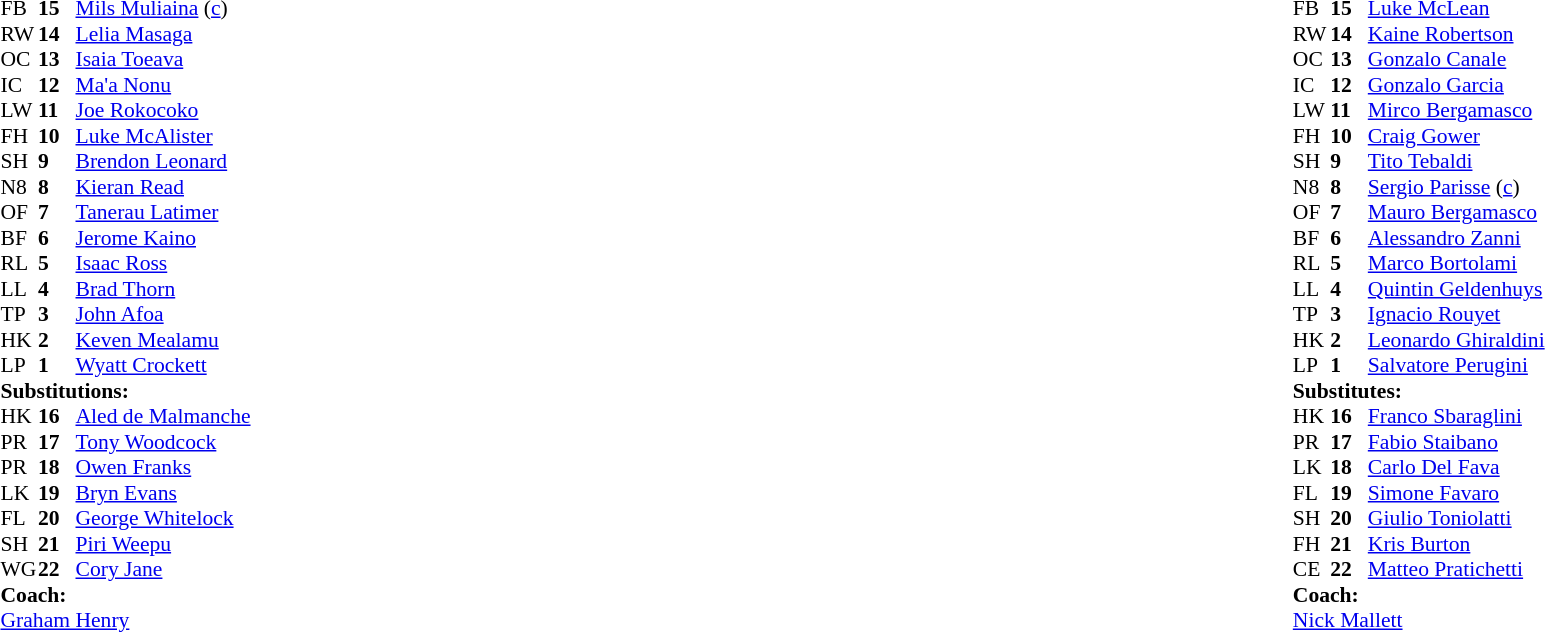<table width="100%">
<tr>
<td valign="top" width="50%"><br><table style="font-size: 90%" cellspacing="0" cellpadding="0">
<tr>
<th width="25"></th>
<th width="25"></th>
</tr>
<tr>
<td>FB</td>
<td><strong>15</strong></td>
<td><a href='#'>Mils Muliaina</a> (<a href='#'>c</a>)</td>
</tr>
<tr>
<td>RW</td>
<td><strong>14</strong></td>
<td><a href='#'>Lelia Masaga</a></td>
</tr>
<tr>
<td>OC</td>
<td><strong>13</strong></td>
<td><a href='#'>Isaia Toeava</a></td>
</tr>
<tr>
<td>IC</td>
<td><strong>12</strong></td>
<td><a href='#'>Ma'a Nonu</a></td>
</tr>
<tr>
<td>LW</td>
<td><strong>11</strong></td>
<td><a href='#'>Joe Rokocoko</a></td>
</tr>
<tr>
<td>FH</td>
<td><strong>10</strong></td>
<td><a href='#'>Luke McAlister</a></td>
</tr>
<tr>
<td>SH</td>
<td><strong>9</strong></td>
<td><a href='#'>Brendon Leonard</a></td>
</tr>
<tr>
<td>N8</td>
<td><strong>8</strong></td>
<td><a href='#'>Kieran Read</a></td>
</tr>
<tr>
<td>OF</td>
<td><strong>7</strong></td>
<td><a href='#'>Tanerau Latimer</a></td>
</tr>
<tr>
<td>BF</td>
<td><strong>6</strong></td>
<td><a href='#'>Jerome Kaino</a></td>
</tr>
<tr>
<td>RL</td>
<td><strong>5</strong></td>
<td><a href='#'>Isaac Ross</a></td>
</tr>
<tr>
<td>LL</td>
<td><strong>4</strong></td>
<td><a href='#'>Brad Thorn</a></td>
</tr>
<tr>
<td>TP</td>
<td><strong>3</strong></td>
<td><a href='#'>John Afoa</a></td>
</tr>
<tr>
<td>HK</td>
<td><strong>2</strong></td>
<td><a href='#'>Keven Mealamu</a></td>
</tr>
<tr>
<td>LP</td>
<td><strong>1</strong></td>
<td><a href='#'>Wyatt Crockett</a></td>
</tr>
<tr>
<td colspan=3><strong>Substitutions:</strong></td>
</tr>
<tr>
<td>HK</td>
<td><strong>16</strong></td>
<td><a href='#'>Aled de Malmanche</a></td>
</tr>
<tr>
<td>PR</td>
<td><strong>17</strong></td>
<td><a href='#'>Tony Woodcock</a></td>
</tr>
<tr>
<td>PR</td>
<td><strong>18</strong></td>
<td><a href='#'>Owen Franks</a></td>
</tr>
<tr>
<td>LK</td>
<td><strong>19</strong></td>
<td><a href='#'>Bryn Evans</a></td>
</tr>
<tr>
<td>FL</td>
<td><strong>20</strong></td>
<td><a href='#'>George Whitelock</a></td>
</tr>
<tr>
<td>SH</td>
<td><strong>21</strong></td>
<td><a href='#'>Piri Weepu</a></td>
</tr>
<tr>
<td>WG</td>
<td><strong>22</strong></td>
<td><a href='#'>Cory Jane</a></td>
</tr>
<tr>
<td colspan="3"><strong>Coach:</strong></td>
</tr>
<tr>
<td colspan="4"><a href='#'>Graham Henry</a></td>
</tr>
</table>
</td>
<td valign="top"></td>
<td valign="top" width="50%"><br><table style="font-size: 90%" cellspacing="0" cellpadding="0" align="center">
<tr>
<th width="25"></th>
<th width="25"></th>
</tr>
<tr>
<td>FB</td>
<td><strong>15</strong></td>
<td><a href='#'>Luke McLean</a></td>
</tr>
<tr>
<td>RW</td>
<td><strong>14</strong></td>
<td><a href='#'>Kaine Robertson</a></td>
</tr>
<tr>
<td>OC</td>
<td><strong>13</strong></td>
<td><a href='#'>Gonzalo Canale</a></td>
</tr>
<tr>
<td>IC</td>
<td><strong>12</strong></td>
<td><a href='#'>Gonzalo Garcia</a></td>
</tr>
<tr>
<td>LW</td>
<td><strong>11</strong></td>
<td><a href='#'>Mirco Bergamasco</a></td>
</tr>
<tr>
<td>FH</td>
<td><strong>10</strong></td>
<td><a href='#'>Craig Gower</a></td>
</tr>
<tr>
<td>SH</td>
<td><strong>9</strong></td>
<td><a href='#'>Tito Tebaldi</a></td>
</tr>
<tr>
<td>N8</td>
<td><strong>8</strong></td>
<td><a href='#'>Sergio Parisse</a> (<a href='#'>c</a>)</td>
</tr>
<tr>
<td>OF</td>
<td><strong>7</strong></td>
<td><a href='#'>Mauro Bergamasco</a></td>
</tr>
<tr>
<td>BF</td>
<td><strong>6</strong></td>
<td><a href='#'>Alessandro Zanni</a></td>
</tr>
<tr>
<td>RL</td>
<td><strong>5</strong></td>
<td><a href='#'>Marco Bortolami</a></td>
</tr>
<tr>
<td>LL</td>
<td><strong>4</strong></td>
<td><a href='#'>Quintin Geldenhuys</a></td>
</tr>
<tr>
<td>TP</td>
<td><strong>3</strong></td>
<td><a href='#'>Ignacio Rouyet</a></td>
</tr>
<tr>
<td>HK</td>
<td><strong>2</strong></td>
<td><a href='#'>Leonardo Ghiraldini</a></td>
</tr>
<tr>
<td>LP</td>
<td><strong>1</strong></td>
<td><a href='#'>Salvatore Perugini</a></td>
</tr>
<tr>
<td colspan=3><strong>Substitutes:</strong></td>
</tr>
<tr>
<td>HK</td>
<td><strong>16</strong></td>
<td><a href='#'>Franco Sbaraglini</a></td>
</tr>
<tr>
<td>PR</td>
<td><strong>17</strong></td>
<td><a href='#'>Fabio Staibano</a></td>
</tr>
<tr>
<td>LK</td>
<td><strong>18</strong></td>
<td><a href='#'>Carlo Del Fava</a></td>
</tr>
<tr>
<td>FL</td>
<td><strong>19</strong></td>
<td><a href='#'>Simone Favaro</a></td>
</tr>
<tr>
<td>SH</td>
<td><strong>20</strong></td>
<td><a href='#'>Giulio Toniolatti</a></td>
</tr>
<tr>
<td>FH</td>
<td><strong>21</strong></td>
<td><a href='#'>Kris Burton</a></td>
</tr>
<tr>
<td>CE</td>
<td><strong>22</strong></td>
<td><a href='#'>Matteo Pratichetti</a></td>
</tr>
<tr>
<td colspan="3"><strong>Coach:</strong></td>
</tr>
<tr>
<td colspan="4"> <a href='#'>Nick Mallett</a></td>
</tr>
</table>
</td>
</tr>
</table>
